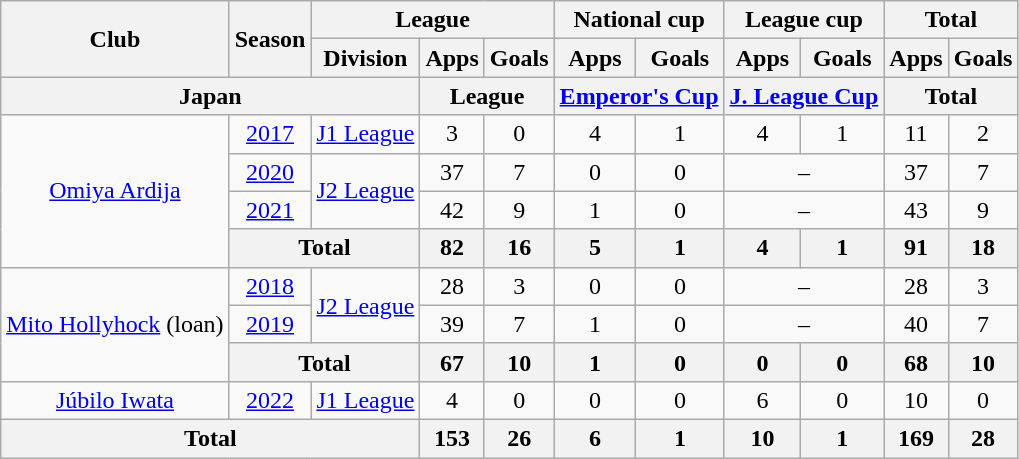<table class="wikitable" style="text-align:center;">
<tr>
<th rowspan=2>Club</th>
<th rowspan=2>Season</th>
<th colspan=3>League</th>
<th colspan=2>National cup</th>
<th colspan=2>League cup</th>
<th colspan=2>Total</th>
</tr>
<tr>
<th>Division</th>
<th>Apps</th>
<th>Goals</th>
<th>Apps</th>
<th>Goals</th>
<th>Apps</th>
<th>Goals</th>
<th>Apps</th>
<th>Goals</th>
</tr>
<tr>
<th colspan=3>Japan</th>
<th colspan=2>League</th>
<th colspan=2><a href='#'>Emperor's Cup</a></th>
<th colspan=2><a href='#'>J. League Cup</a></th>
<th colspan=2>Total</th>
</tr>
<tr>
<td rowspan="4"><a href='#'>Omiya Ardija</a></td>
<td><a href='#'>2017</a></td>
<td><a href='#'>J1 League</a></td>
<td>3</td>
<td>0</td>
<td>4</td>
<td>1</td>
<td>4</td>
<td>1</td>
<td>11</td>
<td>2</td>
</tr>
<tr>
<td><a href='#'>2020</a></td>
<td rowspan="2"><a href='#'>J2 League</a></td>
<td>37</td>
<td>7</td>
<td>0</td>
<td>0</td>
<td colspan="2">–</td>
<td>37</td>
<td>7</td>
</tr>
<tr>
<td><a href='#'>2021</a></td>
<td>42</td>
<td>9</td>
<td>1</td>
<td>0</td>
<td colspan="2">–</td>
<td>43</td>
<td>9</td>
</tr>
<tr>
<th colspan="2">Total</th>
<th>82</th>
<th>16</th>
<th>5</th>
<th>1</th>
<th>4</th>
<th>1</th>
<th>91</th>
<th>18</th>
</tr>
<tr>
<td rowspan="3"><a href='#'>Mito Hollyhock</a> (loan)</td>
<td><a href='#'>2018</a></td>
<td rowspan="2"><a href='#'>J2 League</a></td>
<td>28</td>
<td>3</td>
<td>0</td>
<td>0</td>
<td colspan="2">–</td>
<td>28</td>
<td>3</td>
</tr>
<tr>
<td><a href='#'>2019</a></td>
<td>39</td>
<td>7</td>
<td>1</td>
<td>0</td>
<td colspan="2">–</td>
<td>40</td>
<td>7</td>
</tr>
<tr>
<th colspan="2">Total</th>
<th>67</th>
<th>10</th>
<th>1</th>
<th>0</th>
<th>0</th>
<th>0</th>
<th>68</th>
<th>10</th>
</tr>
<tr>
<td><a href='#'>Júbilo Iwata</a></td>
<td><a href='#'>2022</a></td>
<td><a href='#'>J1 League</a></td>
<td>4</td>
<td>0</td>
<td>0</td>
<td>0</td>
<td>6</td>
<td>0</td>
<td>10</td>
<td>0</td>
</tr>
<tr>
<th colspan=3>Total</th>
<th>153</th>
<th>26</th>
<th>6</th>
<th>1</th>
<th>10</th>
<th>1</th>
<th>169</th>
<th>28</th>
</tr>
</table>
